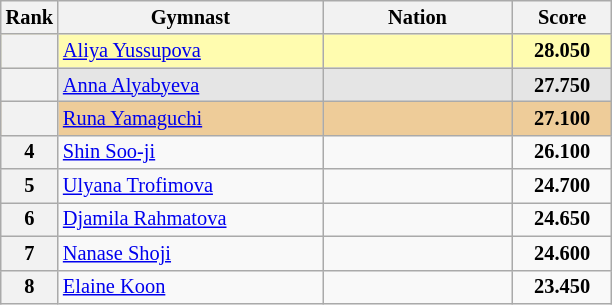<table class="wikitable sortable" style="text-align:center; font-size:85%">
<tr>
<th scope="col" style="width:20px;">Rank</th>
<th ! scope="col" style="width:170px;">Gymnast</th>
<th ! scope="col" style="width:120px;">Nation</th>
<th ! scope="col" style="width:60px;">Score</th>
</tr>
<tr style="background:#fffcaf;">
<th scope=row style="text-align:center"></th>
<td style="text-align:left;"><a href='#'>Aliya Yussupova</a></td>
<td style="text-align:left;"></td>
<td><strong>28.050</strong></td>
</tr>
<tr style="background:#e5e5e5;">
<th scope=row style="text-align:center"></th>
<td style="text-align:left;"><a href='#'>Anna Alyabyeva</a></td>
<td style="text-align:left;"></td>
<td><strong>27.750</strong></td>
</tr>
<tr style="background:#ec9;">
<th scope=row style="text-align:center"></th>
<td style="text-align:left;"><a href='#'>Runa Yamaguchi</a></td>
<td style="text-align:left;"></td>
<td><strong>27.100</strong></td>
</tr>
<tr>
<th scope=row style="text-align:center">4</th>
<td style="text-align:left;"><a href='#'>Shin Soo-ji</a></td>
<td style="text-align:left;"></td>
<td><strong>26.100</strong></td>
</tr>
<tr>
<th scope=row style="text-align:center">5</th>
<td style="text-align:left;"><a href='#'>Ulyana Trofimova</a></td>
<td style="text-align:left;"></td>
<td><strong>24.700</strong></td>
</tr>
<tr>
<th scope=row style="text-align:center">6</th>
<td style="text-align:left;"><a href='#'>Djamila Rahmatova</a></td>
<td style="text-align:left;"></td>
<td><strong>24.650</strong></td>
</tr>
<tr>
<th scope=row style="text-align:center">7</th>
<td style="text-align:left;"><a href='#'>Nanase Shoji</a></td>
<td style="text-align:left;"></td>
<td><strong>24.600</strong></td>
</tr>
<tr>
<th scope=row style="text-align:center">8</th>
<td style="text-align:left;"><a href='#'>Elaine Koon</a></td>
<td style="text-align:left;"></td>
<td><strong>23.450</strong></td>
</tr>
</table>
